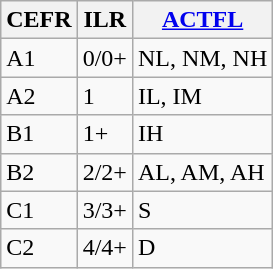<table class="wikitable">
<tr>
<th>CEFR</th>
<th>ILR</th>
<th><a href='#'>ACTFL</a></th>
</tr>
<tr>
<td>A1</td>
<td>0/0+</td>
<td>NL, NM, NH</td>
</tr>
<tr>
<td>A2</td>
<td>1</td>
<td>IL, IM</td>
</tr>
<tr>
<td>B1</td>
<td>1+</td>
<td>IH</td>
</tr>
<tr>
<td>B2</td>
<td>2/2+</td>
<td>AL, AM, AH</td>
</tr>
<tr>
<td>C1</td>
<td>3/3+</td>
<td>S</td>
</tr>
<tr>
<td>C2</td>
<td>4/4+</td>
<td>D</td>
</tr>
</table>
